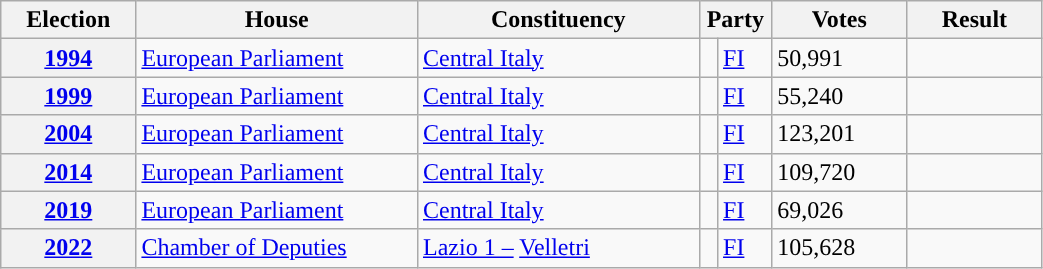<table class=wikitable style="width:55%; border:1px #AAAAFF solid">
<tr>
<th width=12%>Election</th>
<th width=25%>House</th>
<th width=25%>Constituency</th>
<th width=5% colspan="2">Party</th>
<th width=12%>Votes</th>
<th width=12%>Result</th>
</tr>
<tr>
<th><a href='#'>1994</a></th>
<td><a href='#'>European Parliament</a></td>
<td><a href='#'>Central Italy</a></td>
<td></td>
<td><a href='#'>FI</a></td>
<td>50,991</td>
<td></td>
</tr>
<tr>
<th><a href='#'>1999</a></th>
<td><a href='#'>European Parliament</a></td>
<td><a href='#'>Central Italy</a></td>
<td></td>
<td><a href='#'>FI</a></td>
<td>55,240</td>
<td></td>
</tr>
<tr>
<th><a href='#'>2004</a></th>
<td><a href='#'>European Parliament</a></td>
<td><a href='#'>Central Italy</a></td>
<td></td>
<td><a href='#'>FI</a></td>
<td>123,201</td>
<td></td>
</tr>
<tr>
<th><a href='#'>2014</a></th>
<td><a href='#'>European Parliament</a></td>
<td><a href='#'>Central Italy</a></td>
<td></td>
<td><a href='#'>FI</a></td>
<td>109,720</td>
<td></td>
</tr>
<tr>
<th><a href='#'>2019</a></th>
<td><a href='#'>European Parliament</a></td>
<td><a href='#'>Central Italy</a></td>
<td></td>
<td><a href='#'>FI</a></td>
<td>69,026</td>
<td></td>
</tr>
<tr>
<th><a href='#'>2022</a></th>
<td><a href='#'>Chamber of Deputies</a></td>
<td><a href='#'>Lazio 1 –</a> <a href='#'>Velletri</a></td>
<td></td>
<td><a href='#'>FI</a></td>
<td>105,628</td>
<td></td>
</tr>
</table>
